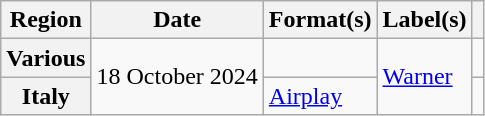<table class="wikitable plainrowheaders">
<tr>
<th scope="col">Region</th>
<th scope="col">Date</th>
<th scope="col">Format(s)</th>
<th scope="col">Label(s)</th>
<th scope="col"></th>
</tr>
<tr>
<th scope="row">Various</th>
<td rowspan="2">18 October 2024</td>
<td></td>
<td rowspan="2"><a href='#'>Warner</a></td>
<td style="text-align:center;"></td>
</tr>
<tr>
<th scope="row">Italy</th>
<td><a href='#'>Airplay</a></td>
<td style="text-align:center;"></td>
</tr>
</table>
